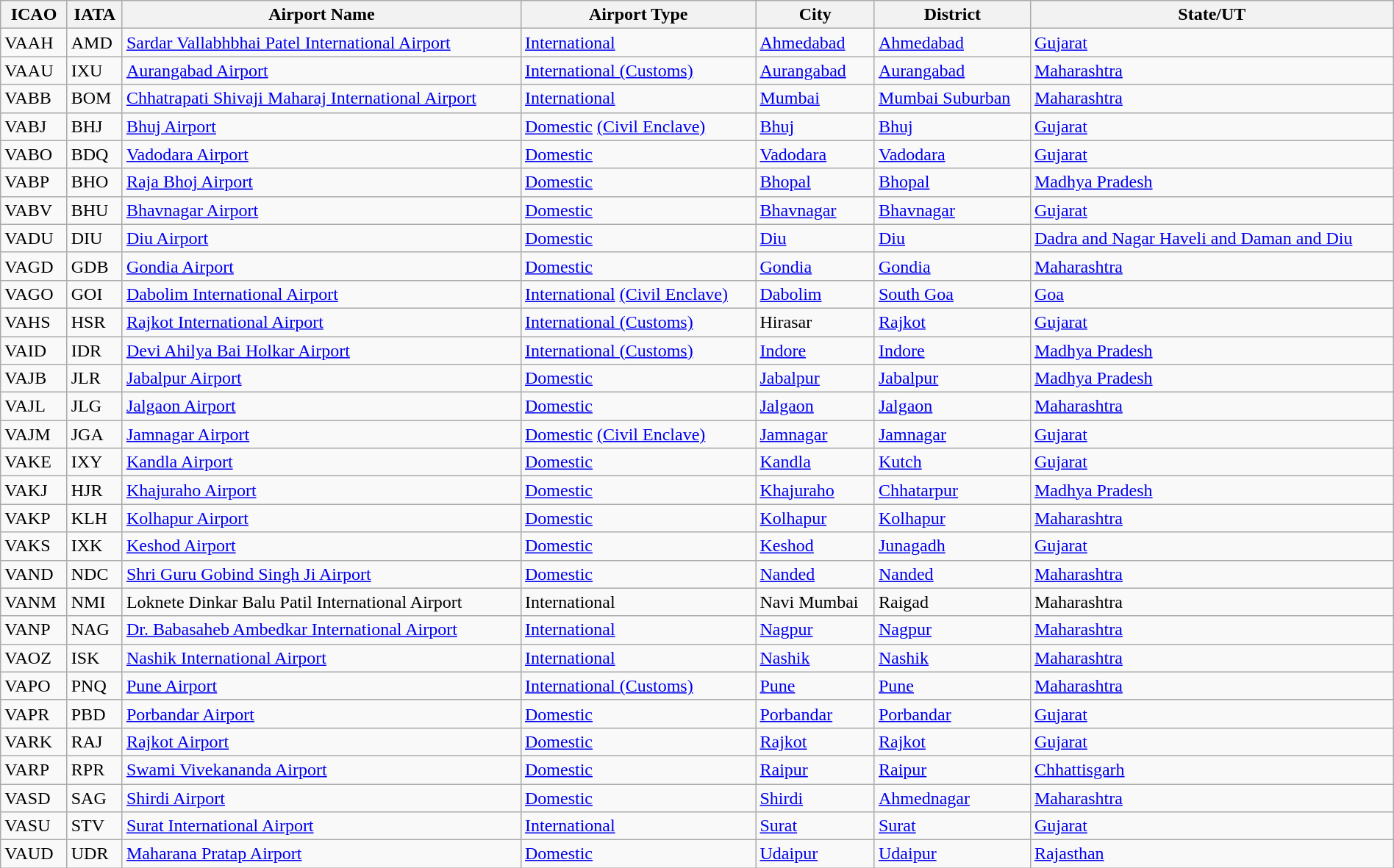<table class="wikitable sortable" style="width:100%;">
<tr>
<th>ICAO</th>
<th>IATA</th>
<th>Airport Name</th>
<th>Airport Type</th>
<th>City</th>
<th>District</th>
<th>State/UT</th>
</tr>
<tr>
<td>VAAH</td>
<td>AMD</td>
<td><a href='#'>Sardar Vallabhbhai Patel International Airport</a></td>
<td><a href='#'>International</a></td>
<td><a href='#'>Ahmedabad</a></td>
<td><a href='#'>Ahmedabad</a></td>
<td><a href='#'>Gujarat</a></td>
</tr>
<tr>
<td>VAAU</td>
<td>IXU</td>
<td><a href='#'>Aurangabad Airport</a></td>
<td><a href='#'>International (Customs)</a></td>
<td><a href='#'>Aurangabad</a></td>
<td><a href='#'>Aurangabad</a></td>
<td><a href='#'>Maharashtra</a></td>
</tr>
<tr>
<td>VABB</td>
<td>BOM</td>
<td><a href='#'>Chhatrapati Shivaji Maharaj International Airport</a></td>
<td><a href='#'>International</a></td>
<td><a href='#'>Mumbai</a></td>
<td><a href='#'>Mumbai Suburban</a></td>
<td><a href='#'>Maharashtra</a></td>
</tr>
<tr>
<td>VABJ</td>
<td>BHJ</td>
<td><a href='#'>Bhuj Airport</a></td>
<td><a href='#'>Domestic</a> <a href='#'>(Civil Enclave)</a></td>
<td><a href='#'>Bhuj</a></td>
<td><a href='#'>Bhuj</a></td>
<td><a href='#'>Gujarat</a></td>
</tr>
<tr>
<td>VABO</td>
<td>BDQ</td>
<td><a href='#'>Vadodara Airport</a></td>
<td><a href='#'>Domestic</a></td>
<td><a href='#'>Vadodara</a></td>
<td><a href='#'>Vadodara</a></td>
<td><a href='#'>Gujarat</a></td>
</tr>
<tr>
<td>VABP</td>
<td>BHO</td>
<td><a href='#'>Raja Bhoj Airport</a></td>
<td><a href='#'>Domestic</a></td>
<td><a href='#'>Bhopal</a></td>
<td><a href='#'>Bhopal</a></td>
<td><a href='#'>Madhya Pradesh</a></td>
</tr>
<tr>
<td>VABV</td>
<td>BHU</td>
<td><a href='#'>Bhavnagar Airport</a></td>
<td><a href='#'>Domestic</a></td>
<td><a href='#'>Bhavnagar</a></td>
<td><a href='#'>Bhavnagar</a></td>
<td><a href='#'>Gujarat</a></td>
</tr>
<tr>
<td>VADU</td>
<td>DIU</td>
<td><a href='#'>Diu Airport</a></td>
<td><a href='#'>Domestic</a></td>
<td><a href='#'>Diu</a></td>
<td><a href='#'>Diu</a></td>
<td><a href='#'>Dadra and Nagar Haveli and Daman and Diu</a></td>
</tr>
<tr>
<td>VAGD</td>
<td>GDB</td>
<td><a href='#'>Gondia Airport</a></td>
<td><a href='#'>Domestic</a></td>
<td><a href='#'>Gondia</a></td>
<td><a href='#'>Gondia</a></td>
<td><a href='#'>Maharashtra</a></td>
</tr>
<tr>
<td>VAGO</td>
<td>GOI</td>
<td><a href='#'>Dabolim International Airport</a></td>
<td><a href='#'>International</a> <a href='#'>(Civil Enclave)</a></td>
<td><a href='#'>Dabolim</a></td>
<td><a href='#'>South Goa</a></td>
<td><a href='#'>Goa</a></td>
</tr>
<tr>
<td>VAHS</td>
<td>HSR</td>
<td><a href='#'>Rajkot International Airport</a></td>
<td><a href='#'>International (Customs)</a></td>
<td>Hirasar</td>
<td><a href='#'>Rajkot</a></td>
<td><a href='#'>Gujarat</a></td>
</tr>
<tr>
<td>VAID</td>
<td>IDR</td>
<td><a href='#'>Devi Ahilya Bai Holkar Airport</a></td>
<td><a href='#'>International (Customs)</a></td>
<td><a href='#'>Indore</a></td>
<td><a href='#'>Indore</a></td>
<td><a href='#'>Madhya Pradesh</a></td>
</tr>
<tr>
<td>VAJB</td>
<td>JLR</td>
<td><a href='#'>Jabalpur Airport</a></td>
<td><a href='#'>Domestic</a></td>
<td><a href='#'>Jabalpur</a></td>
<td><a href='#'>Jabalpur</a></td>
<td><a href='#'>Madhya Pradesh</a></td>
</tr>
<tr>
<td>VAJL</td>
<td>JLG</td>
<td><a href='#'>Jalgaon Airport</a></td>
<td><a href='#'>Domestic</a></td>
<td><a href='#'>Jalgaon</a></td>
<td><a href='#'>Jalgaon</a></td>
<td><a href='#'>Maharashtra</a></td>
</tr>
<tr>
<td>VAJM</td>
<td>JGA</td>
<td><a href='#'>Jamnagar Airport</a></td>
<td><a href='#'>Domestic</a> <a href='#'>(Civil Enclave)</a></td>
<td><a href='#'>Jamnagar</a></td>
<td><a href='#'>Jamnagar</a></td>
<td><a href='#'>Gujarat</a></td>
</tr>
<tr>
<td>VAKE</td>
<td>IXY</td>
<td><a href='#'>Kandla Airport</a></td>
<td><a href='#'>Domestic</a></td>
<td><a href='#'>Kandla</a></td>
<td><a href='#'>Kutch</a></td>
<td><a href='#'>Gujarat</a></td>
</tr>
<tr>
<td>VAKJ</td>
<td>HJR</td>
<td><a href='#'>Khajuraho Airport</a></td>
<td><a href='#'>Domestic</a></td>
<td><a href='#'>Khajuraho</a></td>
<td><a href='#'>Chhatarpur</a></td>
<td><a href='#'>Madhya Pradesh</a></td>
</tr>
<tr>
<td>VAKP</td>
<td>KLH</td>
<td><a href='#'>Kolhapur Airport</a></td>
<td><a href='#'>Domestic</a></td>
<td><a href='#'>Kolhapur</a></td>
<td><a href='#'>Kolhapur</a></td>
<td><a href='#'>Maharashtra</a></td>
</tr>
<tr>
<td>VAKS</td>
<td>IXK</td>
<td><a href='#'>Keshod Airport</a></td>
<td><a href='#'>Domestic</a></td>
<td><a href='#'>Keshod</a></td>
<td><a href='#'>Junagadh</a></td>
<td><a href='#'>Gujarat</a></td>
</tr>
<tr>
<td>VAND</td>
<td>NDC</td>
<td><a href='#'>Shri Guru Gobind Singh Ji Airport</a></td>
<td><a href='#'>Domestic</a></td>
<td><a href='#'>Nanded</a></td>
<td><a href='#'>Nanded</a></td>
<td><a href='#'>Maharashtra</a></td>
</tr>
<tr>
<td>VANM</td>
<td>NMI</td>
<td>Loknete Dinkar Balu Patil International Airport</td>
<td>International</td>
<td>Navi Mumbai</td>
<td>Raigad</td>
<td>Maharashtra</td>
</tr>
<tr>
<td>VANP</td>
<td>NAG</td>
<td><a href='#'>Dr. Babasaheb Ambedkar International Airport</a></td>
<td><a href='#'>International</a></td>
<td><a href='#'>Nagpur</a></td>
<td><a href='#'>Nagpur</a></td>
<td><a href='#'>Maharashtra</a></td>
</tr>
<tr>
<td>VAOZ</td>
<td>ISK</td>
<td><a href='#'>Nashik International Airport</a></td>
<td><a href='#'>International</a></td>
<td><a href='#'>Nashik</a></td>
<td><a href='#'>Nashik</a></td>
<td><a href='#'>Maharashtra</a></td>
</tr>
<tr>
<td>VAPO</td>
<td>PNQ</td>
<td><a href='#'>Pune Airport</a></td>
<td><a href='#'>International (Customs)</a></td>
<td><a href='#'>Pune</a></td>
<td><a href='#'>Pune</a></td>
<td><a href='#'>Maharashtra</a></td>
</tr>
<tr>
<td>VAPR</td>
<td>PBD</td>
<td><a href='#'>Porbandar Airport</a></td>
<td><a href='#'>Domestic</a></td>
<td><a href='#'>Porbandar</a></td>
<td><a href='#'>Porbandar</a></td>
<td><a href='#'>Gujarat</a></td>
</tr>
<tr>
<td>VARK</td>
<td>RAJ</td>
<td><a href='#'>Rajkot Airport</a></td>
<td><a href='#'>Domestic</a></td>
<td><a href='#'>Rajkot</a></td>
<td><a href='#'>Rajkot</a></td>
<td><a href='#'>Gujarat</a></td>
</tr>
<tr>
<td>VARP</td>
<td>RPR</td>
<td><a href='#'>Swami Vivekananda Airport</a></td>
<td><a href='#'>Domestic</a></td>
<td><a href='#'>Raipur</a></td>
<td><a href='#'>Raipur</a></td>
<td><a href='#'>Chhattisgarh</a></td>
</tr>
<tr>
<td>VASD</td>
<td>SAG</td>
<td><a href='#'>Shirdi Airport</a></td>
<td><a href='#'>Domestic</a></td>
<td><a href='#'>Shirdi</a></td>
<td><a href='#'>Ahmednagar</a></td>
<td><a href='#'>Maharashtra</a></td>
</tr>
<tr>
<td>VASU</td>
<td>STV</td>
<td><a href='#'>Surat International Airport</a></td>
<td><a href='#'>International</a></td>
<td><a href='#'>Surat</a></td>
<td><a href='#'>Surat</a></td>
<td><a href='#'>Gujarat</a></td>
</tr>
<tr>
<td>VAUD</td>
<td>UDR</td>
<td><a href='#'>Maharana Pratap Airport</a></td>
<td><a href='#'>Domestic</a></td>
<td><a href='#'>Udaipur</a></td>
<td><a href='#'>Udaipur</a></td>
<td><a href='#'>Rajasthan</a></td>
</tr>
</table>
